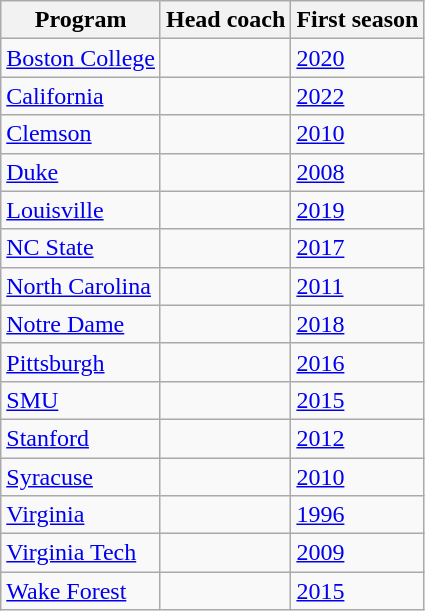<table class="wikitable sortable">
<tr>
<th>Program</th>
<th>Head coach</th>
<th>First season</th>
</tr>
<tr>
<td><a href='#'>Boston College</a></td>
<td></td>
<td><a href='#'>2020</a></td>
</tr>
<tr>
<td><a href='#'>California</a></td>
<td></td>
<td><a href='#'>2022</a></td>
</tr>
<tr>
<td><a href='#'>Clemson</a></td>
<td></td>
<td><a href='#'>2010</a></td>
</tr>
<tr>
<td><a href='#'>Duke</a></td>
<td></td>
<td><a href='#'>2008</a></td>
</tr>
<tr>
<td><a href='#'>Louisville</a></td>
<td></td>
<td><a href='#'>2019</a></td>
</tr>
<tr>
<td><a href='#'>NC State</a></td>
<td></td>
<td><a href='#'>2017</a></td>
</tr>
<tr>
<td><a href='#'>North Carolina</a></td>
<td></td>
<td><a href='#'>2011</a></td>
</tr>
<tr>
<td><a href='#'>Notre Dame</a></td>
<td></td>
<td><a href='#'>2018</a></td>
</tr>
<tr>
<td><a href='#'>Pittsburgh</a></td>
<td></td>
<td><a href='#'>2016</a></td>
</tr>
<tr>
<td><a href='#'>SMU</a></td>
<td></td>
<td><a href='#'>2015</a></td>
</tr>
<tr>
<td><a href='#'>Stanford</a></td>
<td></td>
<td><a href='#'>2012</a></td>
</tr>
<tr>
<td><a href='#'>Syracuse</a></td>
<td></td>
<td><a href='#'>2010</a></td>
</tr>
<tr>
<td><a href='#'>Virginia</a></td>
<td></td>
<td><a href='#'>1996</a></td>
</tr>
<tr>
<td><a href='#'>Virginia Tech</a></td>
<td></td>
<td><a href='#'>2009</a></td>
</tr>
<tr>
<td><a href='#'>Wake Forest</a></td>
<td></td>
<td><a href='#'>2015</a></td>
</tr>
</table>
